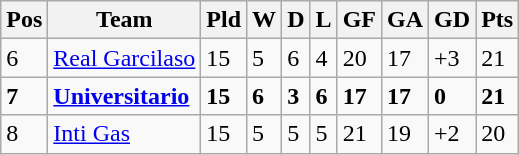<table class="wikitable">
<tr>
<th><abbr>Pos</abbr></th>
<th>Team</th>
<th><abbr>Pld</abbr></th>
<th><abbr>W</abbr></th>
<th><abbr>D</abbr></th>
<th><abbr>L</abbr></th>
<th><abbr>GF</abbr></th>
<th><abbr>GA</abbr></th>
<th><abbr>GD</abbr></th>
<th><abbr>Pts</abbr></th>
</tr>
<tr>
<td>6</td>
<td><a href='#'>Real Garcilaso</a></td>
<td>15</td>
<td>5</td>
<td>6</td>
<td>4</td>
<td>20</td>
<td>17</td>
<td>+3</td>
<td>21</td>
</tr>
<tr>
<td><strong>7</strong></td>
<td><a href='#'><strong>Universitario</strong></a></td>
<td><strong>15</strong></td>
<td><strong>6</strong></td>
<td><strong>3</strong></td>
<td><strong>6</strong></td>
<td><strong>17</strong></td>
<td><strong>17</strong></td>
<td><strong>0</strong></td>
<td><strong>21</strong></td>
</tr>
<tr>
<td>8</td>
<td><a href='#'>Inti Gas</a></td>
<td>15</td>
<td>5</td>
<td>5</td>
<td>5</td>
<td>21</td>
<td>19</td>
<td>+2</td>
<td>20</td>
</tr>
</table>
